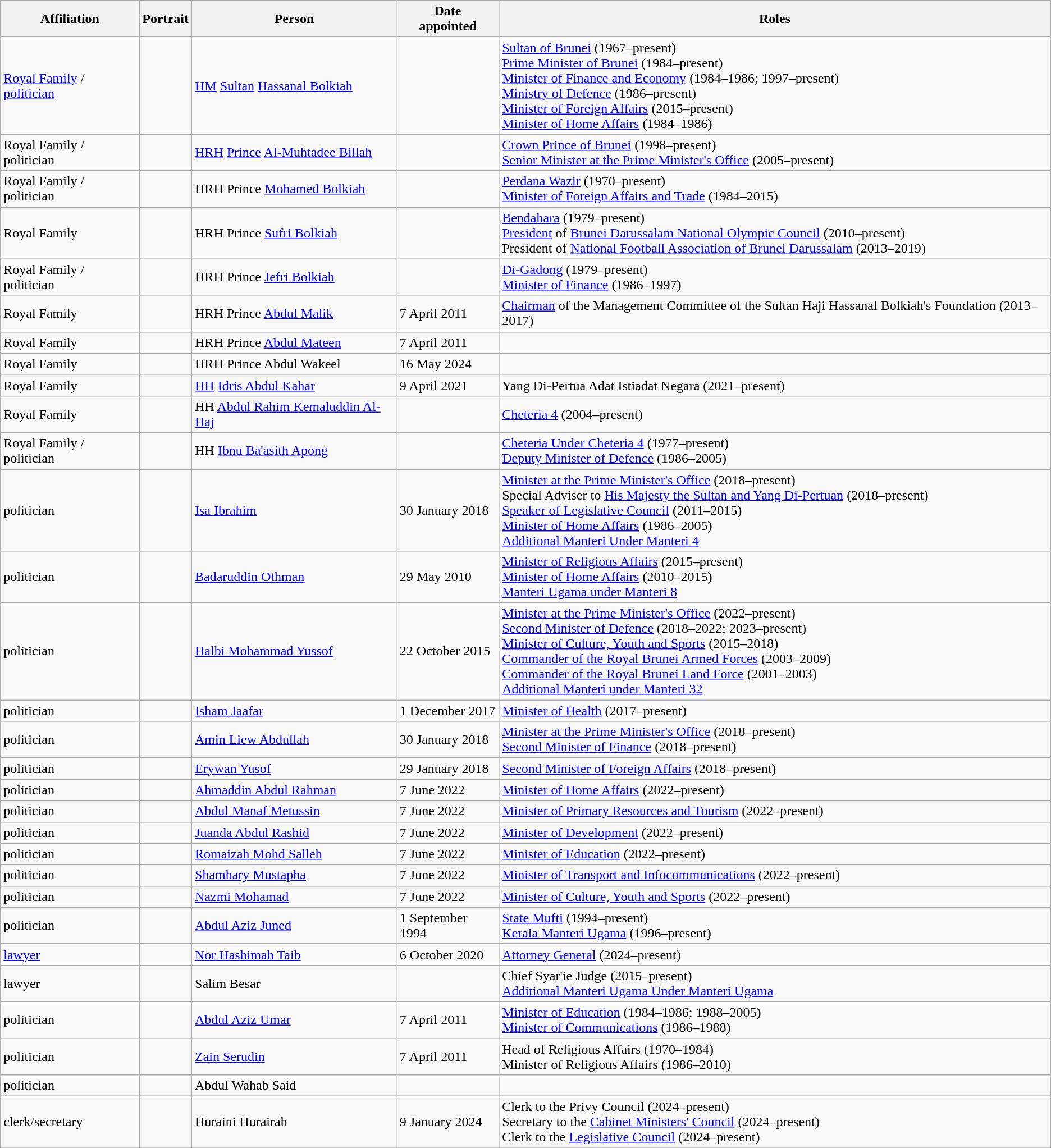<table class="wikitable">
<tr>
<th>Affiliation</th>
<th>Portrait</th>
<th>Person</th>
<th>Date<br>appointed</th>
<th>Roles</th>
</tr>
<tr>
<td><a href='#'>Royal Family</a> / <a href='#'>politician</a></td>
<td></td>
<td><a href='#'>HM</a> <a href='#'>Sultan</a> <a href='#'>Hassanal Bolkiah</a></td>
<td></td>
<td><a href='#'>Sultan of Brunei</a> (1967–present)<br><a href='#'>Prime Minister of Brunei</a> (1984–present)<br><a href='#'>Minister of Finance and Economy</a> (1984–1986; 1997–present)<br><a href='#'>Ministry of Defence</a> (1986–present)<br><a href='#'>Minister of Foreign Affairs</a> (2015–present)<br><a href='#'>Minister of Home Affairs</a> (1984–1986)</td>
</tr>
<tr>
<td>Royal Family / politician</td>
<td></td>
<td><a href='#'>HRH</a> <a href='#'>Prince</a> <a href='#'>Al-Muhtadee Billah</a></td>
<td></td>
<td><a href='#'>Crown Prince of Brunei</a> (1998–present)<br><a href='#'>Senior Minister at the Prime Minister's Office</a> (2005–present)</td>
</tr>
<tr>
<td>Royal Family / politician</td>
<td></td>
<td>HRH Prince <a href='#'>Mohamed Bolkiah</a></td>
<td></td>
<td><a href='#'>Perdana Wazir</a> (1970–present)<br><a href='#'>Minister of Foreign Affairs and Trade</a> (1984–2015)</td>
</tr>
<tr>
<td>Royal Family</td>
<td></td>
<td>HRH Prince <a href='#'>Sufri Bolkiah</a></td>
<td></td>
<td><a href='#'>Bendahara</a> (1979–present)<br><a href='#'>President</a> of <a href='#'>Brunei Darussalam National Olympic Council</a> (2010–present)<br>President of <a href='#'>National Football Association of Brunei Darussalam</a> (2013–2019)</td>
</tr>
<tr>
<td>Royal Family / politician</td>
<td></td>
<td>HRH Prince <a href='#'>Jefri Bolkiah</a></td>
<td></td>
<td><a href='#'>Di-Gadong</a> (1979–present)<br><a href='#'>Minister of Finance</a> (1986–1997)</td>
</tr>
<tr>
<td>Royal Family</td>
<td></td>
<td>HRH Prince <a href='#'>Abdul Malik</a></td>
<td>7 April 2011</td>
<td><a href='#'>Chairman</a> of the Management Committee of the Sultan Haji Hassanal Bolkiah's Foundation (2013–2017)</td>
</tr>
<tr>
<td>Royal Family</td>
<td></td>
<td>HRH Prince <a href='#'>Abdul Mateen</a></td>
<td>7 April 2011</td>
<td></td>
</tr>
<tr>
<td>Royal Family</td>
<td></td>
<td>HRH Prince Abdul Wakeel</td>
<td>16 May 2024</td>
<td></td>
</tr>
<tr>
<td>Royal Family</td>
<td></td>
<td><a href='#'>HH</a> <a href='#'>Idris Abdul Kahar</a></td>
<td>9 April 2021</td>
<td>Yang Di-Pertua Adat Istiadat Negara (2021–present)</td>
</tr>
<tr>
<td>Royal Family</td>
<td></td>
<td>HH <a href='#'>Abdul Rahim Kemaluddin Al-Haj</a></td>
<td></td>
<td><a href='#'>Cheteria 4</a> (2004–present)</td>
</tr>
<tr>
<td>Royal Family / politician</td>
<td></td>
<td>HH <a href='#'>Ibnu Ba'asith Apong</a></td>
<td></td>
<td><a href='#'>Cheteria Under Cheteria 4</a> (1977–present)<br><a href='#'>Deputy Minister of Defence</a> (1986–2005)</td>
</tr>
<tr>
<td>politician</td>
<td></td>
<td><a href='#'>Isa Ibrahim</a></td>
<td>30 January 2018</td>
<td><a href='#'>Minister at the Prime Minister's Office</a> (2018–present)<br>Special Adviser to <a href='#'>His Majesty the Sultan and Yang Di-Pertuan</a> (2018–present)<br><a href='#'>Speaker of Legislative Council</a> (2011–2015)<br><a href='#'>Minister of Home Affairs</a> (1986–2005)<br><a href='#'>Additional Manteri Under Manteri 4</a></td>
</tr>
<tr>
<td>politician</td>
<td></td>
<td><a href='#'>Badaruddin Othman</a></td>
<td>29 May 2010</td>
<td><a href='#'>Minister of Religious Affairs</a> (2015–present)<br><a href='#'>Minister of Home Affairs</a> (2010–2015)<br><a href='#'>Manteri Ugama under Manteri 8</a></td>
</tr>
<tr>
<td>politician</td>
<td></td>
<td><a href='#'>Halbi Mohammad Yussof</a></td>
<td>22 October 2015</td>
<td><a href='#'>Minister at the Prime Minister's Office</a> (2022–present)<br><a href='#'>Second Minister of Defence</a> (2018–2022; 2023–present)<br><a href='#'>Minister of Culture, Youth and Sports</a> (2015–2018)<br><a href='#'>Commander of the Royal Brunei Armed Forces</a> (2003–2009)<br><a href='#'>Commander of the Royal Brunei Land Force</a> (2001–2003)<br><a href='#'>Additional Manteri under Manteri 32</a></td>
</tr>
<tr>
<td>politician</td>
<td></td>
<td><a href='#'>Isham Jaafar</a></td>
<td>1 December 2017</td>
<td><a href='#'>Minister of Health</a> (2017–present)</td>
</tr>
<tr>
<td>politician</td>
<td></td>
<td><a href='#'>Amin Liew Abdullah</a></td>
<td>30 January 2018</td>
<td><a href='#'>Minister at the Prime Minister's Office</a> (2018–present)<br><a href='#'>Second Minister of Finance</a> (2018–present)</td>
</tr>
<tr>
<td>politician</td>
<td></td>
<td><a href='#'>Erywan Yusof</a></td>
<td>29 January 2018</td>
<td><a href='#'>Second Minister of Foreign Affairs</a> (2018–present)</td>
</tr>
<tr>
<td>politician</td>
<td></td>
<td><a href='#'>Ahmaddin Abdul Rahman</a></td>
<td>7 June 2022</td>
<td><a href='#'>Minister of Home Affairs</a> (2022–present)</td>
</tr>
<tr>
<td>politician</td>
<td></td>
<td><a href='#'>Abdul Manaf Metussin</a></td>
<td>7 June 2022</td>
<td><a href='#'>Minister of Primary Resources and Tourism</a> (2022–present)</td>
</tr>
<tr>
<td>politician</td>
<td></td>
<td><a href='#'>Juanda Abdul Rashid</a></td>
<td>7 June 2022</td>
<td><a href='#'>Minister of Development</a> (2022–present)</td>
</tr>
<tr>
<td>politician</td>
<td></td>
<td><a href='#'>Romaizah Mohd Salleh</a></td>
<td>7 June 2022</td>
<td><a href='#'>Minister of Education</a> (2022–present)</td>
</tr>
<tr>
<td>politician</td>
<td></td>
<td><a href='#'>Shamhary Mustapha</a></td>
<td>7 June 2022</td>
<td><a href='#'>Minister of Transport and Infocommunications</a> (2022–present)</td>
</tr>
<tr>
<td>politician</td>
<td></td>
<td><a href='#'>Nazmi Mohamad</a></td>
<td>7 June 2022</td>
<td><a href='#'>Minister of Culture, Youth and Sports</a> (2022–present)</td>
</tr>
<tr>
<td>politician</td>
<td></td>
<td><a href='#'>Abdul Aziz Juned</a></td>
<td>1 September 1994</td>
<td><a href='#'>State Mufti</a> (1994–present)<br><a href='#'>Kerala Manteri Ugama</a> (1996–present)</td>
</tr>
<tr>
<td><a href='#'>lawyer</a></td>
<td></td>
<td><a href='#'>Nor Hashimah Taib</a></td>
<td>6 October 2020</td>
<td><a href='#'>Attorney General</a> (2024–present)</td>
</tr>
<tr>
<td>lawyer</td>
<td></td>
<td>Salim Besar</td>
<td></td>
<td>Chief Syar'ie Judge (2015–present)<br><a href='#'>Additional Manteri Ugama Under Manteri Ugama</a></td>
</tr>
<tr>
<td>politician</td>
<td></td>
<td><a href='#'>Abdul Aziz Umar</a></td>
<td>7 April 2011</td>
<td><a href='#'>Minister of Education</a> (1984–1986; 1988–2005)<br><a href='#'>Minister of Communications</a> (1986–1988)</td>
</tr>
<tr>
<td>politician</td>
<td></td>
<td><a href='#'>Zain Serudin</a></td>
<td>7 April 2011</td>
<td>Head of Religious Affairs (1970–1984)<br>Minister of Religious Affairs (1986–2010)</td>
</tr>
<tr>
<td>politician</td>
<td></td>
<td>Abdul Wahab Said</td>
<td></td>
<td></td>
</tr>
<tr>
<td>clerk/secretary</td>
<td></td>
<td>Huraini Hurairah</td>
<td>9 January 2024</td>
<td>Clerk to the Privy Council (2024–present)<br>Secretary to the <a href='#'>Cabinet Ministers' Council</a> (2024–present)<br>Clerk to the <a href='#'>Legislative Council</a> (2024–present)</td>
</tr>
</table>
